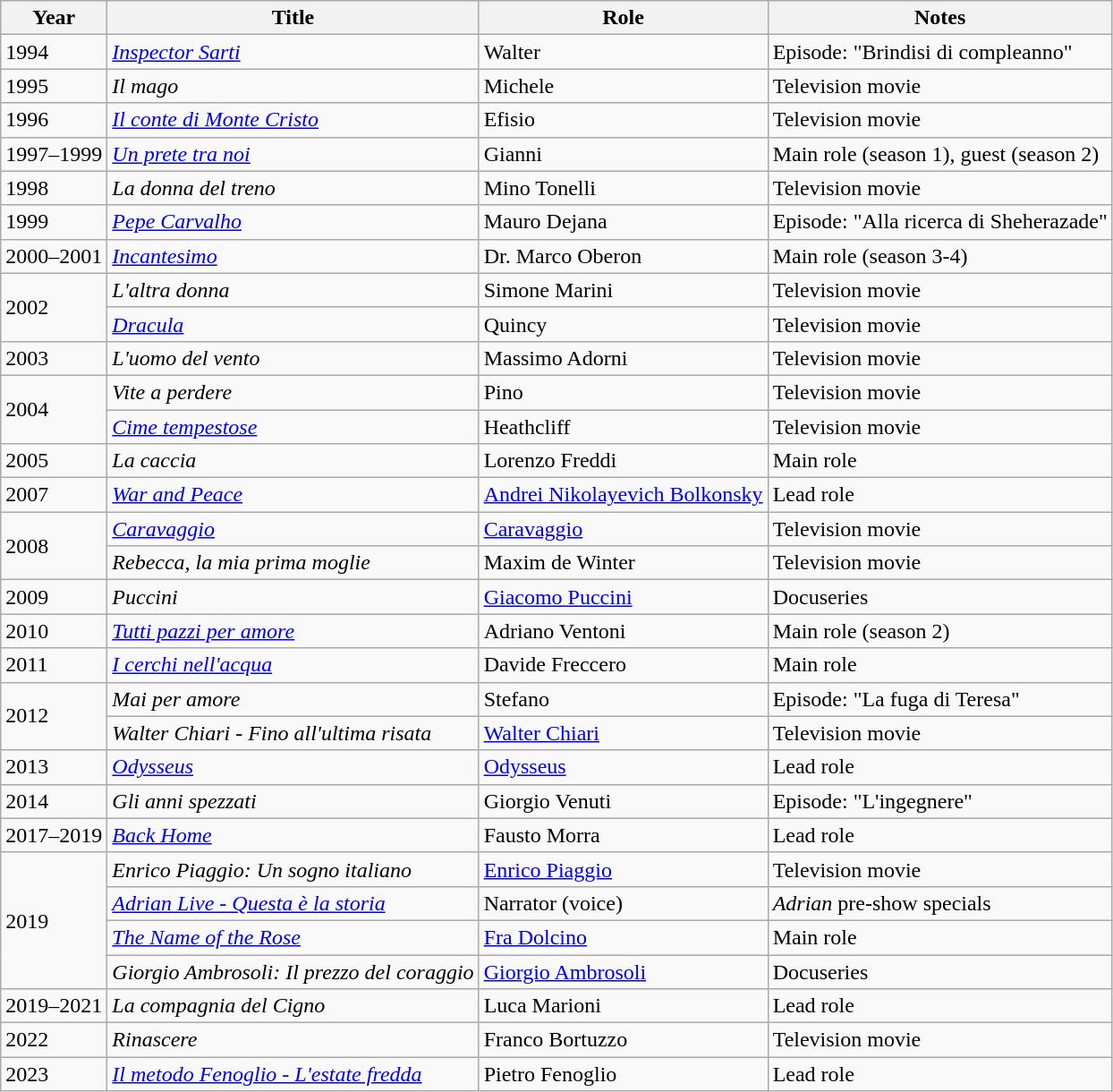<table class="wikitable plainrowheaders sortable">
<tr>
<th scope="col">Year</th>
<th scope="col">Title</th>
<th scope="col">Role</th>
<th scope="col" class="unsortable">Notes</th>
</tr>
<tr>
<td>1994</td>
<td><em><a href='#'>Inspector Sarti</a></em></td>
<td>Walter</td>
<td>Episode: "Brindisi di compleanno"</td>
</tr>
<tr>
<td>1995</td>
<td><em>Il mago</em></td>
<td>Michele</td>
<td>Television movie</td>
</tr>
<tr>
<td>1996</td>
<td><em><a href='#'>Il conte di Monte Cristo</a></em></td>
<td>Efisio</td>
<td>Television movie</td>
</tr>
<tr>
<td>1997–1999</td>
<td><em><a href='#'>Un prete tra noi</a></em></td>
<td>Gianni</td>
<td>Main role (season 1), guest (season 2)</td>
</tr>
<tr>
<td>1998</td>
<td><em>La donna del treno</em></td>
<td>Mino Tonelli</td>
<td>Television movie</td>
</tr>
<tr>
<td>1999</td>
<td><em><a href='#'> Pepe Carvalho</a></em></td>
<td>Mauro Dejana</td>
<td>Episode: "Alla ricerca di Sheherazade"</td>
</tr>
<tr>
<td>2000–2001</td>
<td><em><a href='#'>Incantesimo</a></em></td>
<td>Dr. Marco Oberon</td>
<td>Main role (season 3-4)</td>
</tr>
<tr>
<td rowspan="2">2002</td>
<td><em>L'altra donna</em></td>
<td>Simone Marini</td>
<td>Television movie</td>
</tr>
<tr>
<td><em><a href='#'>Dracula</a></em></td>
<td>Quincy</td>
<td>Television movie</td>
</tr>
<tr>
<td>2003</td>
<td><em>L'uomo del vento</em></td>
<td>Massimo Adorni</td>
<td>Television movie</td>
</tr>
<tr>
<td rowspan="2">2004</td>
<td><em>Vite a perdere</em></td>
<td>Pino</td>
<td>Television movie</td>
</tr>
<tr>
<td><em><a href='#'>Cime tempestose</a></em></td>
<td>Heathcliff</td>
<td>Television movie</td>
</tr>
<tr>
<td>2005</td>
<td><em>La caccia</em></td>
<td>Lorenzo Freddi</td>
<td>Main role</td>
</tr>
<tr>
<td>2007</td>
<td><em><a href='#'>War and Peace</a></em></td>
<td><a href='#'>Andrei Nikolayevich Bolkonsky</a></td>
<td>Lead role</td>
</tr>
<tr>
<td rowspan="2">2008</td>
<td><em><a href='#'>Caravaggio</a></em></td>
<td><a href='#'>Caravaggio</a></td>
<td>Television movie</td>
</tr>
<tr>
<td><em>Rebecca, la mia prima moglie</em></td>
<td>Maxim de Winter</td>
<td>Television movie</td>
</tr>
<tr>
<td>2009</td>
<td><em>Puccini</em></td>
<td><a href='#'>Giacomo Puccini</a></td>
<td>Docuseries</td>
</tr>
<tr>
<td>2010</td>
<td><em><a href='#'>Tutti pazzi per amore</a></em></td>
<td>Adriano Ventoni</td>
<td>Main role (season 2)</td>
</tr>
<tr>
<td>2011</td>
<td><em><a href='#'>I cerchi nell'acqua</a></em></td>
<td>Davide Freccero</td>
<td>Main role</td>
</tr>
<tr>
<td rowspan="2">2012</td>
<td><em>Mai per amore</em></td>
<td>Stefano</td>
<td>Episode: "La fuga di Teresa"</td>
</tr>
<tr>
<td><em>Walter Chiari - Fino all'ultima risata</em></td>
<td><a href='#'>Walter Chiari</a></td>
<td>Television movie</td>
</tr>
<tr>
<td>2013</td>
<td><em><a href='#'>Odysseus</a></em></td>
<td><a href='#'>Odysseus</a></td>
<td>Lead role</td>
</tr>
<tr>
<td>2014</td>
<td><em>Gli anni spezzati</em></td>
<td>Giorgio Venuti</td>
<td>Episode: "L'ingegnere"</td>
</tr>
<tr>
<td>2017–2019</td>
<td><em><a href='#'>Back Home</a></em></td>
<td>Fausto Morra</td>
<td>Lead role</td>
</tr>
<tr>
<td rowspan="4">2019</td>
<td><em>Enrico Piaggio: Un sogno italiano</em></td>
<td><a href='#'>Enrico Piaggio</a></td>
<td>Television movie</td>
</tr>
<tr>
<td><em><a href='#'>Adrian Live - Questa è la storia</a></em></td>
<td>Narrator (voice)</td>
<td><em>Adrian</em> pre-show specials</td>
</tr>
<tr>
<td><em><a href='#'>The Name of the Rose</a></em></td>
<td><a href='#'>Fra Dolcino</a></td>
<td>Main role</td>
</tr>
<tr>
<td><em>Giorgio Ambrosoli: Il prezzo del coraggio</em></td>
<td><a href='#'>Giorgio Ambrosoli</a></td>
<td>Docuseries</td>
</tr>
<tr>
<td>2019–2021</td>
<td><em>La compagnia del Cigno</em></td>
<td>Luca Marioni</td>
<td>Lead role</td>
</tr>
<tr>
<td>2022</td>
<td><em>Rinascere</em></td>
<td>Franco Bortuzzo</td>
<td>Television movie</td>
</tr>
<tr>
<td>2023</td>
<td><em><a href='#'> Il metodo Fenoglio - L'estate fredda</a></em></td>
<td>Pietro Fenoglio</td>
<td>Lead role</td>
</tr>
</table>
